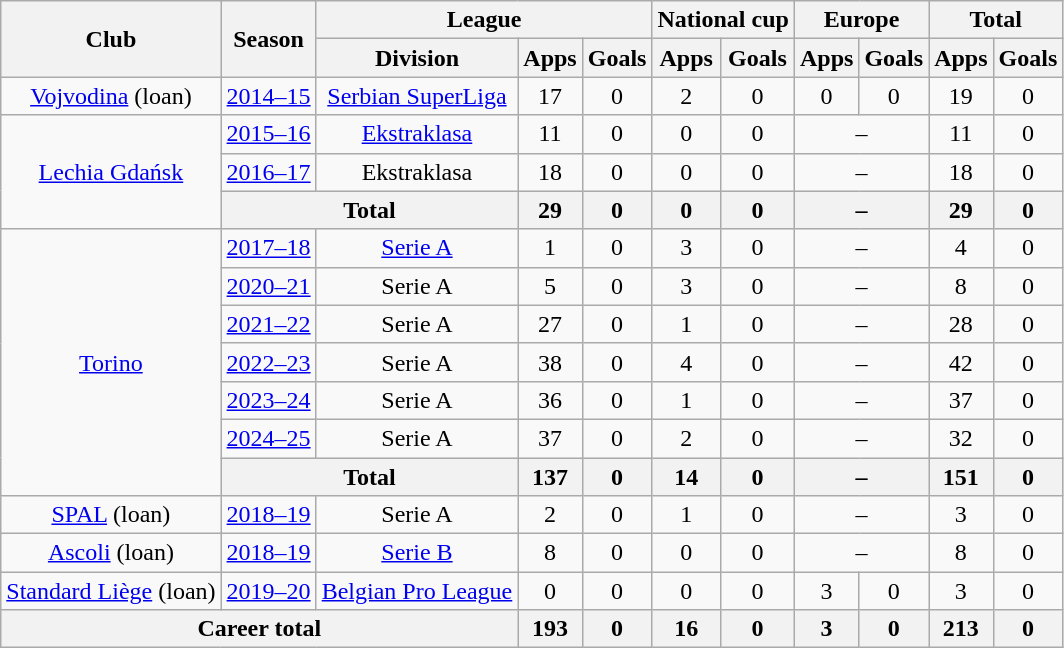<table class="wikitable" style="text-align:center">
<tr>
<th rowspan="2">Club</th>
<th rowspan="2">Season</th>
<th colspan="3">League</th>
<th colspan="2">National cup</th>
<th colspan="2">Europe</th>
<th colspan="2">Total</th>
</tr>
<tr>
<th>Division</th>
<th>Apps</th>
<th>Goals</th>
<th>Apps</th>
<th>Goals</th>
<th>Apps</th>
<th>Goals</th>
<th>Apps</th>
<th>Goals</th>
</tr>
<tr>
<td><a href='#'>Vojvodina</a> (loan)</td>
<td><a href='#'>2014–15</a></td>
<td><a href='#'>Serbian SuperLiga</a></td>
<td>17</td>
<td>0</td>
<td>2</td>
<td>0</td>
<td>0</td>
<td>0</td>
<td>19</td>
<td>0</td>
</tr>
<tr>
<td rowspan="3"><a href='#'>Lechia Gdańsk</a></td>
<td><a href='#'>2015–16</a></td>
<td><a href='#'>Ekstraklasa</a></td>
<td>11</td>
<td>0</td>
<td>0</td>
<td>0</td>
<td colspan="2">–</td>
<td>11</td>
<td>0</td>
</tr>
<tr>
<td><a href='#'>2016–17</a></td>
<td>Ekstraklasa</td>
<td>18</td>
<td>0</td>
<td>0</td>
<td>0</td>
<td colspan="2">–</td>
<td>18</td>
<td>0</td>
</tr>
<tr>
<th colspan="2">Total</th>
<th>29</th>
<th>0</th>
<th>0</th>
<th>0</th>
<th colspan="2">–</th>
<th>29</th>
<th>0</th>
</tr>
<tr>
<td rowspan="7"><a href='#'>Torino</a></td>
<td><a href='#'>2017–18</a></td>
<td><a href='#'>Serie A</a></td>
<td>1</td>
<td>0</td>
<td>3</td>
<td>0</td>
<td colspan="2">–</td>
<td>4</td>
<td>0</td>
</tr>
<tr>
<td><a href='#'>2020–21</a></td>
<td>Serie A</td>
<td>5</td>
<td>0</td>
<td>3</td>
<td>0</td>
<td colspan="2">–</td>
<td>8</td>
<td>0</td>
</tr>
<tr>
<td><a href='#'>2021–22</a></td>
<td>Serie A</td>
<td>27</td>
<td>0</td>
<td>1</td>
<td>0</td>
<td colspan="2">–</td>
<td>28</td>
<td>0</td>
</tr>
<tr>
<td><a href='#'>2022–23</a></td>
<td>Serie A</td>
<td>38</td>
<td>0</td>
<td>4</td>
<td>0</td>
<td colspan="2">–</td>
<td>42</td>
<td>0</td>
</tr>
<tr>
<td><a href='#'>2023–24</a></td>
<td>Serie A</td>
<td>36</td>
<td>0</td>
<td>1</td>
<td>0</td>
<td colspan="2">–</td>
<td>37</td>
<td>0</td>
</tr>
<tr>
<td><a href='#'>2024–25</a></td>
<td>Serie A</td>
<td>37</td>
<td>0</td>
<td>2</td>
<td>0</td>
<td colspan="2">–</td>
<td>32</td>
<td>0</td>
</tr>
<tr>
<th colspan="2">Total</th>
<th>137</th>
<th>0</th>
<th>14</th>
<th>0</th>
<th colspan="2">–</th>
<th>151</th>
<th>0</th>
</tr>
<tr>
<td><a href='#'>SPAL</a> (loan)</td>
<td><a href='#'>2018–19</a></td>
<td>Serie A</td>
<td>2</td>
<td>0</td>
<td>1</td>
<td>0</td>
<td colspan="2">–</td>
<td>3</td>
<td>0</td>
</tr>
<tr>
<td><a href='#'>Ascoli</a> (loan)</td>
<td><a href='#'>2018–19</a></td>
<td><a href='#'>Serie B</a></td>
<td>8</td>
<td>0</td>
<td>0</td>
<td>0</td>
<td colspan="2">–</td>
<td>8</td>
<td>0</td>
</tr>
<tr>
<td><a href='#'>Standard Liège</a> (loan)</td>
<td><a href='#'>2019–20</a></td>
<td><a href='#'>Belgian Pro League</a></td>
<td>0</td>
<td>0</td>
<td>0</td>
<td>0</td>
<td>3</td>
<td>0</td>
<td>3</td>
<td>0</td>
</tr>
<tr>
<th colspan="3">Career total</th>
<th>193</th>
<th>0</th>
<th>16</th>
<th>0</th>
<th>3</th>
<th>0</th>
<th>213</th>
<th>0</th>
</tr>
</table>
